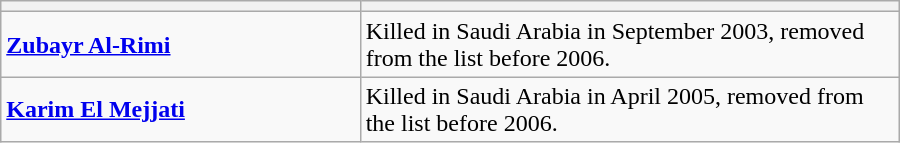<table class="wikitable" border="1" align="center" width="600px">
<tr>
<th width="40%"></th>
<th width="60%"></th>
</tr>
<tr>
<td><strong><a href='#'>Zubayr Al-Rimi</a></strong></td>
<td>Killed in Saudi Arabia in September 2003, removed from the list before 2006.</td>
</tr>
<tr>
<td><strong><a href='#'>Karim El Mejjati</a></strong></td>
<td>Killed in Saudi Arabia in April 2005, removed from the list before 2006.</td>
</tr>
</table>
